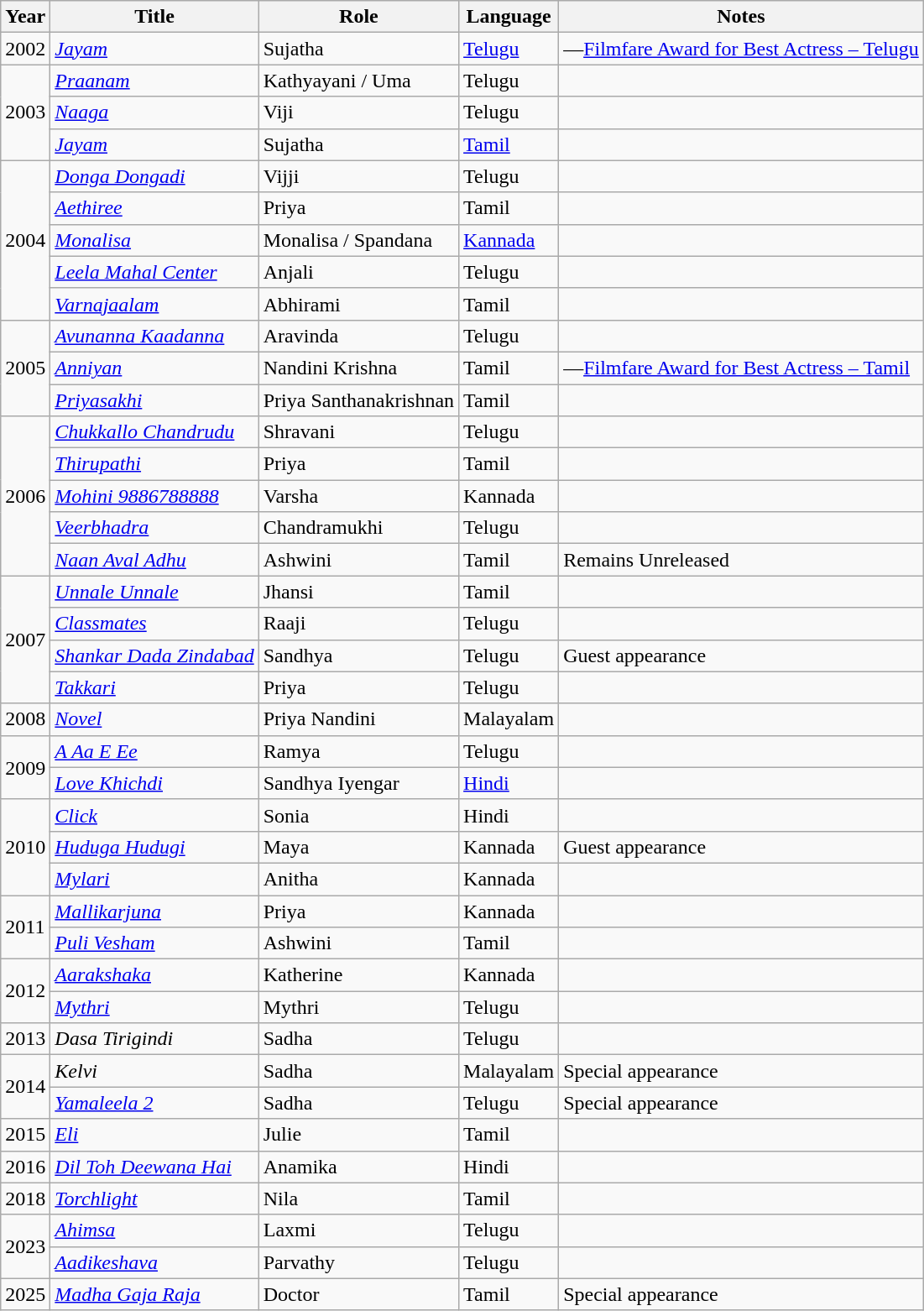<table class="wikitable sortable">
<tr>
<th scope="col">Year</th>
<th scope="col">Title</th>
<th scope="col">Role</th>
<th scope="col">Language</th>
<th scope="col" class="unsortable">Notes</th>
</tr>
<tr>
<td>2002</td>
<td><em><a href='#'>Jayam</a></em></td>
<td>Sujatha</td>
<td><a href='#'>Telugu</a></td>
<td>—<a href='#'>Filmfare Award for Best Actress – Telugu</a></td>
</tr>
<tr>
<td rowspan="3">2003</td>
<td><em><a href='#'>Praanam</a></em></td>
<td>Kathyayani / Uma</td>
<td>Telugu</td>
<td></td>
</tr>
<tr>
<td><em><a href='#'>Naaga</a></em></td>
<td>Viji</td>
<td>Telugu</td>
<td></td>
</tr>
<tr>
<td><em><a href='#'>Jayam</a></em></td>
<td>Sujatha</td>
<td><a href='#'>Tamil</a></td>
<td></td>
</tr>
<tr>
<td rowspan="5">2004</td>
<td><em><a href='#'>Donga Dongadi</a></em></td>
<td>Vijji</td>
<td>Telugu</td>
<td></td>
</tr>
<tr>
<td><em><a href='#'>Aethiree</a></em></td>
<td>Priya</td>
<td>Tamil</td>
<td></td>
</tr>
<tr>
<td><em><a href='#'>Monalisa</a></em></td>
<td>Monalisa / Spandana</td>
<td><a href='#'>Kannada</a></td>
<td></td>
</tr>
<tr>
<td><em><a href='#'>Leela Mahal Center</a></em></td>
<td>Anjali</td>
<td>Telugu</td>
<td></td>
</tr>
<tr>
<td><em><a href='#'>Varnajaalam</a></em></td>
<td>Abhirami</td>
<td>Tamil</td>
<td></td>
</tr>
<tr>
<td rowspan="3">2005</td>
<td><em><a href='#'>Avunanna Kaadanna</a></em></td>
<td>Aravinda</td>
<td>Telugu</td>
<td></td>
</tr>
<tr>
<td><em><a href='#'>Anniyan</a></em></td>
<td>Nandini Krishna</td>
<td>Tamil</td>
<td>—<a href='#'>Filmfare Award for Best Actress – Tamil</a></td>
</tr>
<tr>
<td><em><a href='#'>Priyasakhi</a></em></td>
<td>Priya Santhanakrishnan</td>
<td>Tamil</td>
<td></td>
</tr>
<tr>
<td rowspan="5">2006</td>
<td><em><a href='#'>Chukkallo Chandrudu</a></em></td>
<td>Shravani</td>
<td>Telugu</td>
<td></td>
</tr>
<tr>
<td><em><a href='#'>Thirupathi</a></em></td>
<td>Priya</td>
<td>Tamil</td>
<td></td>
</tr>
<tr>
<td><em><a href='#'>Mohini 9886788888</a></em></td>
<td>Varsha</td>
<td>Kannada</td>
<td></td>
</tr>
<tr>
<td><em><a href='#'>Veerbhadra</a></em></td>
<td>Chandramukhi</td>
<td>Telugu</td>
<td></td>
</tr>
<tr>
<td><em><a href='#'>Naan Aval Adhu</a></em></td>
<td>Ashwini</td>
<td>Tamil</td>
<td>Remains Unreleased</td>
</tr>
<tr>
<td rowspan="4">2007</td>
<td><em><a href='#'>Unnale Unnale</a></em></td>
<td>Jhansi</td>
<td>Tamil</td>
<td></td>
</tr>
<tr>
<td><em><a href='#'>Classmates</a></em></td>
<td>Raaji</td>
<td>Telugu</td>
<td></td>
</tr>
<tr>
<td><em><a href='#'>Shankar Dada Zindabad</a></em></td>
<td>Sandhya</td>
<td>Telugu</td>
<td>Guest appearance</td>
</tr>
<tr>
<td><em><a href='#'>Takkari</a></em></td>
<td>Priya</td>
<td>Telugu</td>
<td></td>
</tr>
<tr>
<td>2008</td>
<td><em><a href='#'>Novel</a></em></td>
<td>Priya Nandini</td>
<td>Malayalam</td>
<td></td>
</tr>
<tr>
<td rowspan="2">2009</td>
<td><em><a href='#'>A Aa E Ee</a></em></td>
<td>Ramya</td>
<td>Telugu</td>
<td></td>
</tr>
<tr>
<td><em><a href='#'>Love Khichdi</a></em></td>
<td>Sandhya Iyengar</td>
<td><a href='#'>Hindi</a></td>
<td></td>
</tr>
<tr>
<td rowspan="3">2010</td>
<td><em><a href='#'>Click</a></em></td>
<td>Sonia</td>
<td>Hindi</td>
<td></td>
</tr>
<tr>
<td><em><a href='#'>Huduga Hudugi</a></em></td>
<td>Maya</td>
<td>Kannada</td>
<td>Guest appearance</td>
</tr>
<tr>
<td><em><a href='#'>Mylari</a></em></td>
<td>Anitha</td>
<td>Kannada</td>
<td></td>
</tr>
<tr>
<td rowspan="2">2011</td>
<td><em><a href='#'>Mallikarjuna</a></em></td>
<td>Priya</td>
<td>Kannada</td>
<td></td>
</tr>
<tr>
<td><em><a href='#'>Puli Vesham</a></em></td>
<td>Ashwini</td>
<td>Tamil</td>
<td></td>
</tr>
<tr>
<td rowspan="2">2012</td>
<td><em><a href='#'>Aarakshaka</a></em></td>
<td>Katherine</td>
<td>Kannada</td>
<td></td>
</tr>
<tr>
<td><em><a href='#'>Mythri</a></em></td>
<td>Mythri</td>
<td>Telugu</td>
<td></td>
</tr>
<tr>
<td>2013</td>
<td><em>Dasa Tirigindi</em></td>
<td>Sadha</td>
<td>Telugu</td>
<td></td>
</tr>
<tr>
<td rowspan="2">2014</td>
<td><em>Kelvi</em></td>
<td>Sadha</td>
<td>Malayalam</td>
<td>Special appearance</td>
</tr>
<tr>
<td><em><a href='#'>Yamaleela 2</a></em></td>
<td>Sadha</td>
<td>Telugu</td>
<td>Special appearance</td>
</tr>
<tr>
<td>2015</td>
<td><em><a href='#'>Eli</a></em></td>
<td>Julie</td>
<td>Tamil</td>
<td></td>
</tr>
<tr>
<td>2016</td>
<td><em><a href='#'>Dil Toh Deewana Hai</a></em></td>
<td>Anamika</td>
<td>Hindi</td>
<td></td>
</tr>
<tr>
<td>2018</td>
<td><a href='#'><em>Torchlight</em></a></td>
<td>Nila</td>
<td>Tamil</td>
<td></td>
</tr>
<tr>
<td rowspan="2">2023</td>
<td><em><a href='#'>Ahimsa</a></em></td>
<td>Laxmi</td>
<td>Telugu</td>
<td></td>
</tr>
<tr>
<td><em><a href='#'>Aadikeshava</a></em></td>
<td>Parvathy</td>
<td>Telugu</td>
<td></td>
</tr>
<tr>
<td>2025</td>
<td><em><a href='#'>Madha Gaja Raja</a></em></td>
<td>Doctor</td>
<td>Tamil</td>
<td>Special appearance</td>
</tr>
</table>
